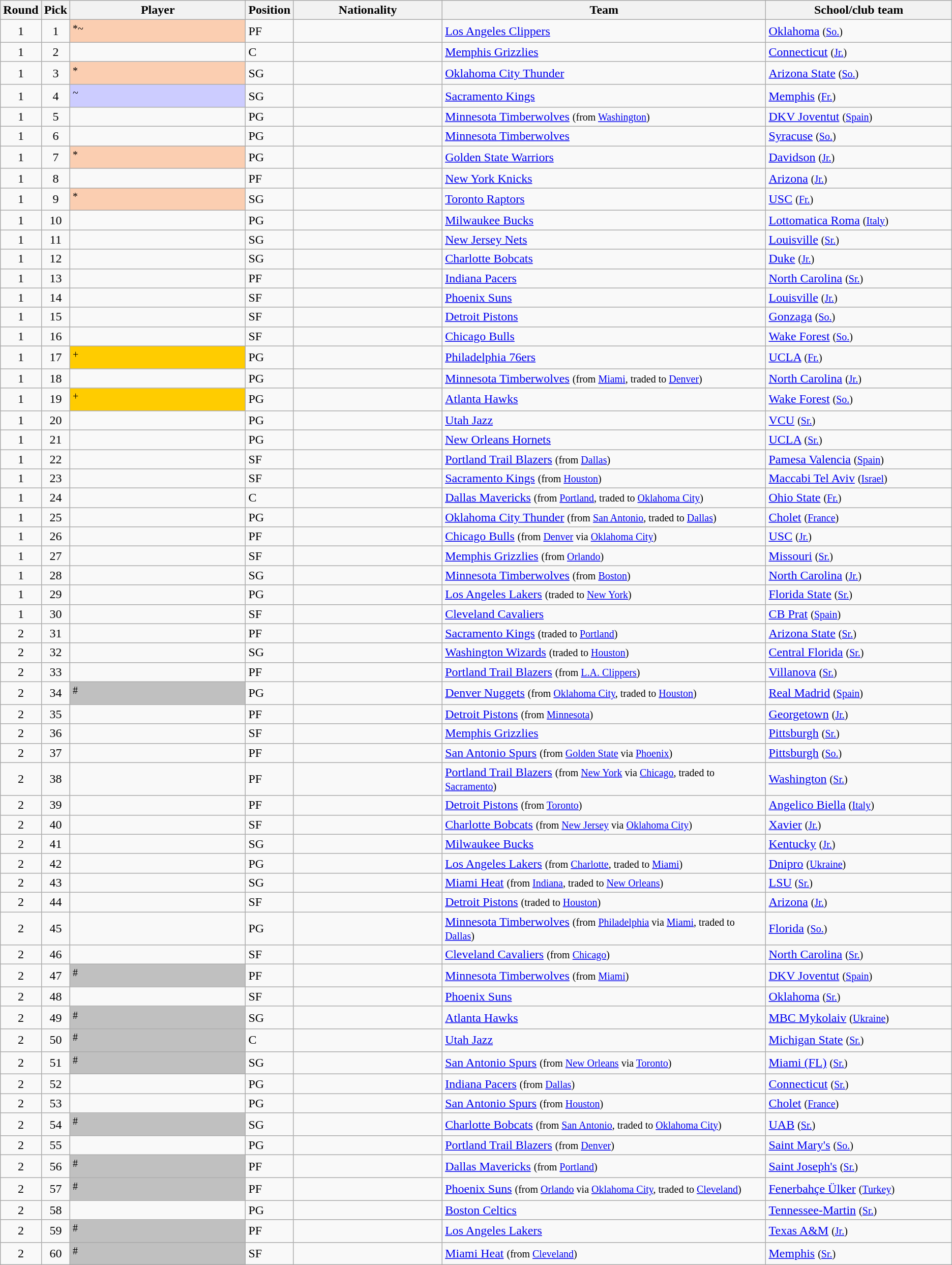<table class="wikitable sortable">
<tr>
<th width="1%">Round</th>
<th width="1%">Pick</th>
<th width="19%">Player</th>
<th width="1%">Position</th>
<th width="16%">Nationality</th>
<th width="35%">Team</th>
<th width="20%">School/club team</th>
</tr>
<tr>
<td align=center>1</td>
<td align=center>1</td>
<td bgcolor="#FBCEB1"><sup>*~</sup></td>
<td>PF</td>
<td></td>
<td><a href='#'>Los Angeles Clippers</a></td>
<td><a href='#'>Oklahoma</a> <small>(<a href='#'>So.</a>)</small></td>
</tr>
<tr>
<td align=center>1</td>
<td align=center>2</td>
<td></td>
<td>C</td>
<td></td>
<td><a href='#'>Memphis Grizzlies</a></td>
<td><a href='#'>Connecticut</a> <small>(<a href='#'>Jr.</a>)</small></td>
</tr>
<tr>
<td align=center>1</td>
<td align=center>3</td>
<td bgcolor="#FBCEB1"><sup>*</sup></td>
<td>SG</td>
<td></td>
<td><a href='#'>Oklahoma City Thunder</a></td>
<td><a href='#'>Arizona State</a> <small>(<a href='#'>So.</a>)</small></td>
</tr>
<tr>
<td align=center>1</td>
<td align=center>4</td>
<td bgcolor="CCCCFF"><sup>~</sup></td>
<td>SG</td>
<td></td>
<td><a href='#'>Sacramento Kings</a></td>
<td><a href='#'>Memphis</a> <small>(<a href='#'>Fr.</a>)</small></td>
</tr>
<tr>
<td align=center>1</td>
<td align=center>5</td>
<td></td>
<td>PG</td>
<td></td>
<td><a href='#'>Minnesota Timberwolves</a> <small>(from <a href='#'>Washington</a>)</small></td>
<td><a href='#'>DKV Joventut</a> <small>(<a href='#'>Spain</a>)</small></td>
</tr>
<tr>
<td align=center>1</td>
<td align=center>6</td>
<td></td>
<td>PG</td>
<td></td>
<td><a href='#'>Minnesota Timberwolves</a></td>
<td><a href='#'>Syracuse</a> <small>(<a href='#'>So.</a>)</small></td>
</tr>
<tr>
<td align=center>1</td>
<td align=center>7</td>
<td bgcolor="#FBCEB1"><sup>*</sup></td>
<td>PG</td>
<td></td>
<td><a href='#'>Golden State Warriors</a></td>
<td><a href='#'>Davidson</a> <small>(<a href='#'>Jr.</a>)</small></td>
</tr>
<tr>
<td align=center>1</td>
<td align=center>8</td>
<td></td>
<td>PF</td>
<td></td>
<td><a href='#'>New York Knicks</a></td>
<td><a href='#'>Arizona</a> <small>(<a href='#'>Jr.</a>)</small></td>
</tr>
<tr>
<td align=center>1</td>
<td align=center>9</td>
<td bgcolor="#FBCEB1"><sup>*</sup></td>
<td>SG</td>
<td></td>
<td><a href='#'>Toronto Raptors</a></td>
<td><a href='#'>USC</a> <small>(<a href='#'>Fr.</a>)</small></td>
</tr>
<tr>
<td align=center>1</td>
<td align=center>10</td>
<td></td>
<td>PG</td>
<td></td>
<td><a href='#'>Milwaukee Bucks</a></td>
<td><a href='#'>Lottomatica Roma</a> <small>(<a href='#'>Italy</a>)</small></td>
</tr>
<tr>
<td align=center>1</td>
<td align=center>11</td>
<td></td>
<td>SG</td>
<td></td>
<td><a href='#'>New Jersey Nets</a></td>
<td><a href='#'>Louisville</a> <small>(<a href='#'>Sr.</a>)</small></td>
</tr>
<tr>
<td align=center>1</td>
<td align=center>12</td>
<td></td>
<td>SG</td>
<td></td>
<td><a href='#'>Charlotte Bobcats</a></td>
<td><a href='#'>Duke</a> <small>(<a href='#'>Jr.</a>)</small></td>
</tr>
<tr>
<td align=center>1</td>
<td align=center>13</td>
<td></td>
<td>PF</td>
<td></td>
<td><a href='#'>Indiana Pacers</a></td>
<td><a href='#'>North Carolina</a> <small>(<a href='#'>Sr.</a>)</small></td>
</tr>
<tr>
<td align=center>1</td>
<td align=center>14</td>
<td></td>
<td>SF</td>
<td></td>
<td><a href='#'>Phoenix Suns</a></td>
<td><a href='#'>Louisville</a> <small>(<a href='#'>Jr.</a>)</small></td>
</tr>
<tr>
<td align=center>1</td>
<td align=center>15</td>
<td></td>
<td>SF</td>
<td></td>
<td><a href='#'>Detroit Pistons</a></td>
<td><a href='#'>Gonzaga</a> <small>(<a href='#'>So.</a>)</small></td>
</tr>
<tr>
<td align=center>1</td>
<td align=center>16</td>
<td></td>
<td>SF</td>
<td></td>
<td><a href='#'>Chicago Bulls</a></td>
<td><a href='#'>Wake Forest</a> <small>(<a href='#'>So.</a>)</small></td>
</tr>
<tr>
<td align=center>1</td>
<td align=center>17</td>
<td bgcolor="#FFCC00"><sup>+</sup></td>
<td>PG</td>
<td></td>
<td><a href='#'>Philadelphia 76ers</a></td>
<td><a href='#'>UCLA</a> <small>(<a href='#'>Fr.</a>)</small></td>
</tr>
<tr>
<td align=center>1</td>
<td align=center>18</td>
<td></td>
<td>PG</td>
<td></td>
<td><a href='#'>Minnesota Timberwolves</a> <small>(from <a href='#'>Miami</a>,</small><small> traded to <a href='#'>Denver</a>)</small></td>
<td><a href='#'>North Carolina</a> <small>(<a href='#'>Jr.</a>)</small></td>
</tr>
<tr>
<td align=center>1</td>
<td align=center>19</td>
<td bgcolor="#FFCC00"><sup>+</sup></td>
<td>PG</td>
<td></td>
<td><a href='#'>Atlanta Hawks</a></td>
<td><a href='#'>Wake Forest</a> <small>(<a href='#'>So.</a>)</small></td>
</tr>
<tr>
<td align=center>1</td>
<td align=center>20</td>
<td></td>
<td>PG</td>
<td></td>
<td><a href='#'>Utah Jazz</a></td>
<td><a href='#'>VCU</a> <small>(<a href='#'>Sr.</a>)</small></td>
</tr>
<tr>
<td align=center>1</td>
<td align=center>21</td>
<td></td>
<td>PG</td>
<td></td>
<td><a href='#'>New Orleans Hornets</a></td>
<td><a href='#'>UCLA</a> <small>(<a href='#'>Sr.</a>)</small></td>
</tr>
<tr>
<td align=center>1</td>
<td align=center>22</td>
<td></td>
<td>SF</td>
<td></td>
<td><a href='#'>Portland Trail Blazers</a> <small>(from <a href='#'>Dallas</a>)</small></td>
<td><a href='#'>Pamesa Valencia</a> <small>(<a href='#'>Spain</a>)</small></td>
</tr>
<tr>
<td align=center>1</td>
<td align=center>23</td>
<td></td>
<td>SF</td>
<td></td>
<td><a href='#'>Sacramento Kings</a> <small>(from <a href='#'>Houston</a>)</small></td>
<td><a href='#'>Maccabi Tel Aviv</a> <small>(<a href='#'>Israel</a>)</small></td>
</tr>
<tr>
<td align=center>1</td>
<td align=center>24</td>
<td></td>
<td>C</td>
<td><br></td>
<td><a href='#'>Dallas Mavericks</a> <small>(from <a href='#'>Portland</a>,</small><small> traded to <a href='#'>Oklahoma City</a>)</small></td>
<td><a href='#'>Ohio State</a> <small>(<a href='#'>Fr.</a>)</small></td>
</tr>
<tr>
<td align=center>1</td>
<td align=center>25</td>
<td></td>
<td>PG</td>
<td></td>
<td><a href='#'>Oklahoma City Thunder</a> <small>(from <a href='#'>San Antonio</a>,</small><small> traded to <a href='#'>Dallas</a>)</small></td>
<td><a href='#'>Cholet</a> <small>(<a href='#'>France</a>)</small></td>
</tr>
<tr>
<td align=center>1</td>
<td align=center>26</td>
<td></td>
<td>PF</td>
<td></td>
<td><a href='#'>Chicago Bulls</a> <small>(from <a href='#'>Denver</a> via <a href='#'>Oklahoma City</a>)</small></td>
<td><a href='#'>USC</a> <small>(<a href='#'>Jr.</a>)</small></td>
</tr>
<tr>
<td align=center>1</td>
<td align=center>27</td>
<td></td>
<td>SF</td>
<td></td>
<td><a href='#'>Memphis Grizzlies</a> <small>(from <a href='#'>Orlando</a>)</small></td>
<td><a href='#'>Missouri</a> <small>(<a href='#'>Sr.</a>)</small></td>
</tr>
<tr>
<td align=center>1</td>
<td align=center>28</td>
<td></td>
<td>SG</td>
<td></td>
<td><a href='#'>Minnesota Timberwolves</a> <small>(from <a href='#'>Boston</a>)</small></td>
<td><a href='#'>North Carolina</a> <small>(<a href='#'>Jr.</a>)</small></td>
</tr>
<tr>
<td align=center>1</td>
<td align=center>29</td>
<td></td>
<td>PG</td>
<td></td>
<td><a href='#'>Los Angeles Lakers</a> <small>(traded to <a href='#'>New York</a>)</small></td>
<td><a href='#'>Florida State</a> <small>(<a href='#'>Sr.</a>)</small></td>
</tr>
<tr>
<td align=center>1</td>
<td align=center>30</td>
<td></td>
<td>SF</td>
<td></td>
<td><a href='#'>Cleveland Cavaliers</a></td>
<td><a href='#'>CB Prat</a> <small>(<a href='#'>Spain</a>)</small></td>
</tr>
<tr>
<td align=center>2</td>
<td align=center>31</td>
<td></td>
<td>PF</td>
<td></td>
<td><a href='#'>Sacramento Kings</a> <small>(traded to <a href='#'>Portland</a>)</small></td>
<td><a href='#'>Arizona State</a> <small>(<a href='#'>Sr.</a>)</small></td>
</tr>
<tr>
<td align=center>2</td>
<td align=center>32</td>
<td></td>
<td>SG</td>
<td></td>
<td><a href='#'>Washington Wizards</a> <small>(traded to <a href='#'>Houston</a>)</small></td>
<td><a href='#'>Central Florida</a> <small>(<a href='#'>Sr.</a>)</small></td>
</tr>
<tr>
<td align=center>2</td>
<td align=center>33</td>
<td></td>
<td>PF</td>
<td></td>
<td><a href='#'>Portland Trail Blazers</a> <small>(from <a href='#'>L.A. Clippers</a>)</small></td>
<td><a href='#'>Villanova</a> <small>(<a href='#'>Sr.</a>)</small></td>
</tr>
<tr>
<td align=center>2</td>
<td align=center>34</td>
<td bgcolor="#C0C0C0" width="5%"><sup>#</sup></td>
<td>PG</td>
<td></td>
<td><a href='#'>Denver Nuggets</a> <small>(from <a href='#'>Oklahoma City</a>,</small><small> traded to <a href='#'>Houston</a>)</small></td>
<td><a href='#'>Real Madrid</a> <small>(<a href='#'>Spain</a>)</small></td>
</tr>
<tr>
<td align=center>2</td>
<td align=center>35</td>
<td></td>
<td>PF</td>
<td></td>
<td><a href='#'>Detroit Pistons</a> <small>(from <a href='#'>Minnesota</a>)</small></td>
<td><a href='#'>Georgetown</a> <small>(<a href='#'>Jr.</a>)</small></td>
</tr>
<tr>
<td align=center>2</td>
<td align=center>36</td>
<td></td>
<td>SF</td>
<td></td>
<td><a href='#'>Memphis Grizzlies</a></td>
<td><a href='#'>Pittsburgh</a> <small>(<a href='#'>Sr.</a>)</small></td>
</tr>
<tr>
<td align=center>2</td>
<td align=center>37</td>
<td></td>
<td>PF</td>
<td></td>
<td><a href='#'>San Antonio Spurs</a> <small>(from <a href='#'>Golden State</a> via <a href='#'>Phoenix</a>)</small></td>
<td><a href='#'>Pittsburgh</a> <small>(<a href='#'>So.</a>)</small></td>
</tr>
<tr>
<td align=center>2</td>
<td align=center>38</td>
<td></td>
<td>PF</td>
<td></td>
<td><a href='#'>Portland Trail Blazers</a> <small>(from <a href='#'>New York</a> via <a href='#'>Chicago</a>,</small><small> traded to <a href='#'>Sacramento</a>)</small></td>
<td><a href='#'>Washington</a> <small>(<a href='#'>Sr.</a>)</small></td>
</tr>
<tr>
<td align=center>2</td>
<td align=center>39</td>
<td></td>
<td>PF</td>
<td></td>
<td><a href='#'>Detroit Pistons</a> <small>(from <a href='#'>Toronto</a>)</small></td>
<td><a href='#'>Angelico Biella</a> <small>(<a href='#'>Italy</a>)</small></td>
</tr>
<tr>
<td align=center>2</td>
<td align=center>40</td>
<td></td>
<td>SF</td>
<td></td>
<td><a href='#'>Charlotte Bobcats</a> <small>(from <a href='#'>New Jersey</a> via <a href='#'>Oklahoma City</a>)</small></td>
<td><a href='#'>Xavier</a> <small>(<a href='#'>Jr.</a>)</small></td>
</tr>
<tr>
<td align=center>2</td>
<td align=center>41</td>
<td></td>
<td>SG</td>
<td></td>
<td><a href='#'>Milwaukee Bucks</a></td>
<td><a href='#'>Kentucky</a> <small>(<a href='#'>Jr.</a>)</small></td>
</tr>
<tr>
<td align=center>2</td>
<td align=center>42</td>
<td></td>
<td>PG</td>
<td></td>
<td><a href='#'>Los Angeles Lakers</a> <small>(from <a href='#'>Charlotte</a>,</small><small> traded to <a href='#'>Miami</a>)</small></td>
<td><a href='#'>Dnipro</a> <small>(<a href='#'>Ukraine</a>)</small></td>
</tr>
<tr>
<td align=center>2</td>
<td align=center>43</td>
<td></td>
<td>SG</td>
<td></td>
<td><a href='#'>Miami Heat</a> <small>(from <a href='#'>Indiana</a>,</small><small> traded to <a href='#'>New Orleans</a>)</small></td>
<td><a href='#'>LSU</a> <small>(<a href='#'>Sr.</a>)</small></td>
</tr>
<tr>
<td align=center>2</td>
<td align=center>44</td>
<td></td>
<td>SF</td>
<td></td>
<td><a href='#'>Detroit Pistons</a> <small>(traded to <a href='#'>Houston</a>)</small></td>
<td><a href='#'>Arizona</a> <small>(<a href='#'>Jr.</a>)</small></td>
</tr>
<tr>
<td align=center>2</td>
<td align=center>45</td>
<td></td>
<td>PG</td>
<td><br></td>
<td><a href='#'>Minnesota Timberwolves</a> <small>(from <a href='#'>Philadelphia</a> via <a href='#'>Miami</a>,</small><small> traded to <a href='#'>Dallas</a>)</small></td>
<td><a href='#'>Florida</a> <small>(<a href='#'>So.</a>)</small></td>
</tr>
<tr>
<td align=center>2</td>
<td align=center>46</td>
<td></td>
<td>SF</td>
<td></td>
<td><a href='#'>Cleveland Cavaliers</a> <small>(from <a href='#'>Chicago</a>)</small></td>
<td><a href='#'>North Carolina</a> <small>(<a href='#'>Sr.</a>)</small></td>
</tr>
<tr>
<td align=center>2</td>
<td align=center>47</td>
<td bgcolor="#C0C0C0" width="5%"><sup>#</sup></td>
<td>PF</td>
<td></td>
<td><a href='#'>Minnesota Timberwolves</a> <small>(from <a href='#'>Miami</a>)</small></td>
<td><a href='#'>DKV Joventut</a> <small>(<a href='#'>Spain</a>)</small></td>
</tr>
<tr>
<td align=center>2</td>
<td align=center>48</td>
<td></td>
<td>SF</td>
<td></td>
<td><a href='#'>Phoenix Suns</a></td>
<td><a href='#'>Oklahoma</a> <small>(<a href='#'>Sr.</a>)</small></td>
</tr>
<tr>
<td align=center>2</td>
<td align=center>49</td>
<td bgcolor="#C0C0C0" width="5%"><sup>#</sup></td>
<td>SG</td>
<td></td>
<td><a href='#'>Atlanta Hawks</a></td>
<td><a href='#'>MBC Mykolaiv</a> <small>(<a href='#'>Ukraine</a>)</small></td>
</tr>
<tr>
<td align=center>2</td>
<td align=center>50</td>
<td bgcolor="#C0C0C0" width="5%"><sup>#</sup></td>
<td>C</td>
<td><br></td>
<td><a href='#'>Utah Jazz</a></td>
<td><a href='#'>Michigan State</a> <small>(<a href='#'>Sr.</a>)</small></td>
</tr>
<tr>
<td align=center>2</td>
<td align=center>51</td>
<td bgcolor="#C0C0C0" width="5%"><sup>#</sup></td>
<td>SG</td>
<td></td>
<td><a href='#'>San Antonio Spurs</a> <small>(from <a href='#'>New Orleans</a> via <a href='#'>Toronto</a>)</small></td>
<td><a href='#'>Miami (FL)</a> <small>(<a href='#'>Sr.</a>)</small></td>
</tr>
<tr>
<td align=center>2</td>
<td align=center>52</td>
<td></td>
<td>PG</td>
<td></td>
<td><a href='#'>Indiana Pacers</a> <small>(from <a href='#'>Dallas</a>)</small></td>
<td><a href='#'>Connecticut</a> <small>(<a href='#'>Sr.</a>)</small></td>
</tr>
<tr>
<td align=center>2</td>
<td align=center>53</td>
<td></td>
<td>PG</td>
<td></td>
<td><a href='#'>San Antonio Spurs</a> <small>(from <a href='#'>Houston</a>)</small></td>
<td><a href='#'>Cholet</a> <small>(<a href='#'>France</a>)</small></td>
</tr>
<tr>
<td align=center>2</td>
<td align=center>54</td>
<td bgcolor="#C0C0C0" width="5%"><sup>#</sup></td>
<td>SG</td>
<td></td>
<td><a href='#'>Charlotte Bobcats</a> <small>(from <a href='#'>San Antonio</a>,</small><small> traded to <a href='#'>Oklahoma City</a>)</small></td>
<td><a href='#'>UAB</a> <small>(<a href='#'>Sr.</a>)</small></td>
</tr>
<tr>
<td align=center>2</td>
<td align=center>55</td>
<td></td>
<td>PG</td>
<td></td>
<td><a href='#'>Portland Trail Blazers</a> <small>(from <a href='#'>Denver</a>)</small></td>
<td><a href='#'>Saint Mary's</a> <small>(<a href='#'>So.</a>)</small></td>
</tr>
<tr>
<td align=center>2</td>
<td align=center>56</td>
<td bgcolor="#C0C0C0" width="5%"><sup>#</sup></td>
<td>PF</td>
<td></td>
<td><a href='#'>Dallas Mavericks</a> <small>(from <a href='#'>Portland</a>)</small></td>
<td><a href='#'>Saint Joseph's</a> <small>(<a href='#'>Sr.</a>)</small></td>
</tr>
<tr>
<td align=center>2</td>
<td align=center>57</td>
<td bgcolor="#C0C0C0" width="5%"><sup>#</sup></td>
<td>PF</td>
<td><br></td>
<td><a href='#'>Phoenix Suns</a> <small>(from <a href='#'>Orlando</a> via <a href='#'>Oklahoma City</a>,</small><small> traded to <a href='#'>Cleveland</a>)</small></td>
<td><a href='#'>Fenerbahçe Ülker</a> <small>(<a href='#'>Turkey</a>)</small></td>
</tr>
<tr>
<td align=center>2</td>
<td align=center>58</td>
<td></td>
<td>PG</td>
<td></td>
<td><a href='#'>Boston Celtics</a></td>
<td><a href='#'>Tennessee-Martin</a> <small>(<a href='#'>Sr.</a>)</small></td>
</tr>
<tr>
<td align=center>2</td>
<td align=center>59</td>
<td bgcolor="#C0C0C0" width="5%"><sup>#</sup></td>
<td>PF</td>
<td><br></td>
<td><a href='#'>Los Angeles Lakers</a></td>
<td><a href='#'>Texas A&M</a> <small>(<a href='#'>Jr.</a>)</small></td>
</tr>
<tr>
<td align=center>2</td>
<td align=center>60</td>
<td bgcolor="#C0C0C0" width="5%"><sup>#</sup></td>
<td>SF</td>
<td></td>
<td><a href='#'>Miami Heat</a> <small>(from <a href='#'>Cleveland</a>)</small></td>
<td><a href='#'>Memphis</a> <small>(<a href='#'>Sr.</a>)</small></td>
</tr>
</table>
